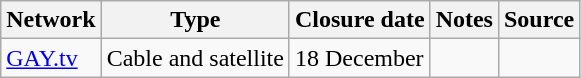<table class="wikitable sortable">
<tr>
<th>Network</th>
<th>Type</th>
<th>Closure date</th>
<th>Notes</th>
<th>Source</th>
</tr>
<tr>
<td><a href='#'>GAY.tv</a></td>
<td>Cable and satellite</td>
<td>18 December</td>
<td></td>
<td></td>
</tr>
</table>
